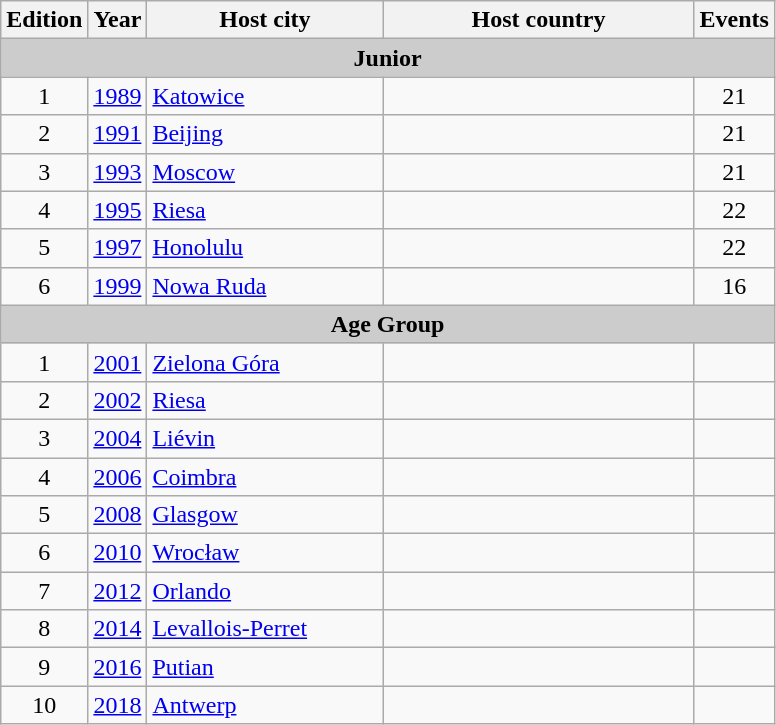<table class="wikitable" style="font-size:100%">
<tr>
<th width=30>Edition</th>
<th width=30>Year</th>
<th width=150>Host city</th>
<th width=200>Host country</th>
<th width=30>Events</th>
</tr>
<tr>
<td colspan="5" bgcolor="#cccccc"align=center><strong>Junior</strong></td>
</tr>
<tr>
<td align=center>1</td>
<td><a href='#'>1989</a></td>
<td><a href='#'>Katowice</a></td>
<td></td>
<td align=center>21</td>
</tr>
<tr>
<td align=center>2</td>
<td><a href='#'>1991</a></td>
<td><a href='#'>Beijing</a></td>
<td></td>
<td align=center>21</td>
</tr>
<tr>
<td align=center>3</td>
<td><a href='#'>1993</a></td>
<td><a href='#'>Moscow</a></td>
<td></td>
<td align=center>21</td>
</tr>
<tr>
<td align=center>4</td>
<td><a href='#'>1995</a></td>
<td><a href='#'>Riesa</a></td>
<td></td>
<td align=center>22</td>
</tr>
<tr>
<td align=center>5</td>
<td><a href='#'>1997</a></td>
<td><a href='#'>Honolulu</a></td>
<td></td>
<td align=center>22</td>
</tr>
<tr>
<td align=center>6</td>
<td><a href='#'>1999</a></td>
<td><a href='#'>Nowa Ruda</a></td>
<td></td>
<td align=center>16</td>
</tr>
<tr>
<td colspan="5" bgcolor="#cccccc"align=center><strong>Age Group</strong></td>
</tr>
<tr>
<td align=center>1</td>
<td><a href='#'>2001</a></td>
<td><a href='#'>Zielona Góra</a></td>
<td></td>
<td align=center></td>
</tr>
<tr>
<td align=center>2</td>
<td><a href='#'>2002</a></td>
<td><a href='#'>Riesa</a></td>
<td></td>
<td align=center></td>
</tr>
<tr>
<td align=center>3</td>
<td><a href='#'>2004</a></td>
<td><a href='#'>Liévin</a></td>
<td></td>
<td align=center></td>
</tr>
<tr>
<td align=center>4</td>
<td><a href='#'>2006</a></td>
<td><a href='#'>Coimbra</a></td>
<td></td>
<td align=center></td>
</tr>
<tr>
<td align=center>5</td>
<td><a href='#'>2008</a></td>
<td><a href='#'>Glasgow</a></td>
<td></td>
<td align=center></td>
</tr>
<tr>
<td align=center>6</td>
<td><a href='#'>2010</a></td>
<td><a href='#'>Wrocław</a></td>
<td></td>
<td align=center></td>
</tr>
<tr>
<td align=center>7</td>
<td><a href='#'>2012</a></td>
<td><a href='#'>Orlando</a></td>
<td></td>
<td align=center></td>
</tr>
<tr>
<td align=center>8</td>
<td><a href='#'>2014</a></td>
<td><a href='#'>Levallois-Perret</a></td>
<td></td>
<td align=center></td>
</tr>
<tr>
<td align=center>9</td>
<td><a href='#'>2016</a></td>
<td><a href='#'>Putian</a></td>
<td></td>
<td align=center></td>
</tr>
<tr>
<td align=center>10</td>
<td><a href='#'>2018</a></td>
<td><a href='#'>Antwerp</a></td>
<td></td>
<td align=center></td>
</tr>
</table>
